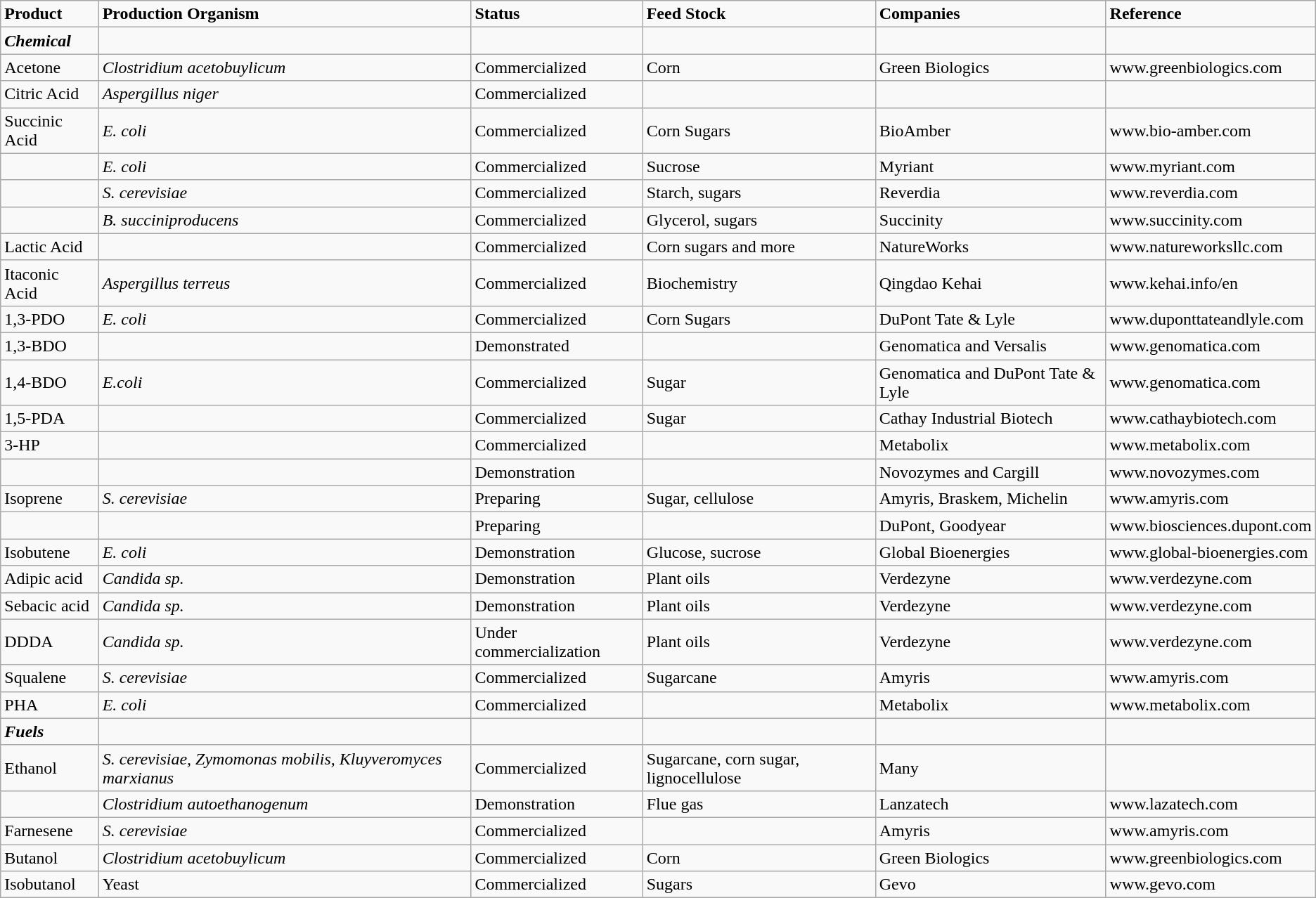<table class="wikitable">
<tr>
<td><strong>Product</strong></td>
<td><strong>Production  Organism</strong></td>
<td><strong>Status</strong></td>
<td><strong>Feed Stock</strong></td>
<td><strong>Companies</strong></td>
<td><strong>Reference</strong></td>
</tr>
<tr>
<td><strong><em>Chemical</em></strong></td>
<td></td>
<td></td>
<td></td>
<td></td>
<td></td>
</tr>
<tr>
<td>Acetone</td>
<td><em>Clostridium  acetobuylicum</em></td>
<td>Commercialized</td>
<td>Corn</td>
<td>Green Biologics</td>
<td>www.greenbiologics.com</td>
</tr>
<tr>
<td>Citric Acid</td>
<td><em>Aspergillus  niger</em></td>
<td>Commercialized</td>
<td></td>
<td></td>
<td></td>
</tr>
<tr>
<td>Succinic Acid</td>
<td><em>E. coli</em></td>
<td>Commercialized</td>
<td>Corn Sugars</td>
<td>BioAmber</td>
<td>www.bio-amber.com</td>
</tr>
<tr>
<td></td>
<td><em>E. coli</em></td>
<td>Commercialized</td>
<td>Sucrose</td>
<td>Myriant</td>
<td>www.myriant.com</td>
</tr>
<tr>
<td></td>
<td><em>S. cerevisiae</em></td>
<td>Commercialized</td>
<td>Starch, sugars</td>
<td>Reverdia</td>
<td>www.reverdia.com</td>
</tr>
<tr>
<td></td>
<td><em>B.  succiniproducens</em></td>
<td>Commercialized</td>
<td>Glycerol, sugars</td>
<td>Succinity</td>
<td>www.succinity.com</td>
</tr>
<tr>
<td>Lactic Acid</td>
<td></td>
<td>Commercialized</td>
<td>Corn sugars and  more</td>
<td>NatureWorks</td>
<td>www.natureworksllc.com</td>
</tr>
<tr>
<td>Itaconic Acid</td>
<td><em>Aspergillus  terreus</em></td>
<td>Commercialized</td>
<td>Biochemistry</td>
<td>Qingdao Kehai</td>
<td>www.kehai.info/en</td>
</tr>
<tr>
<td>1,3-PDO</td>
<td><em>E. coli</em></td>
<td>Commercialized</td>
<td>Corn Sugars</td>
<td>DuPont Tate  & Lyle</td>
<td>www.duponttateandlyle.com</td>
</tr>
<tr>
<td>1,3-BDO</td>
<td></td>
<td>Demonstrated</td>
<td></td>
<td>Genomatica and  Versalis</td>
<td>www.genomatica.com</td>
</tr>
<tr>
<td>1,4-BDO</td>
<td><em>E.coli</em></td>
<td>Commercialized</td>
<td>Sugar</td>
<td>Genomatica and  DuPont Tate & Lyle</td>
<td>www.genomatica.com</td>
</tr>
<tr>
<td>1,5-PDA</td>
<td></td>
<td>Commercialized</td>
<td>Sugar</td>
<td>Cathay  Industrial Biotech</td>
<td>www.cathaybiotech.com</td>
</tr>
<tr>
<td>3-HP</td>
<td></td>
<td>Commercialized</td>
<td></td>
<td>Metabolix</td>
<td>www.metabolix.com</td>
</tr>
<tr>
<td></td>
<td></td>
<td>Demonstration</td>
<td></td>
<td>Novozymes and  Cargill</td>
<td>www.novozymes.com</td>
</tr>
<tr>
<td>Isoprene</td>
<td><em>S. cerevisiae</em></td>
<td>Preparing</td>
<td>Sugar, cellulose</td>
<td>Amyris, Braskem,  Michelin</td>
<td>www.amyris.com</td>
</tr>
<tr>
<td></td>
<td></td>
<td>Preparing</td>
<td></td>
<td>DuPont, Goodyear</td>
<td>www.biosciences.dupont.com</td>
</tr>
<tr>
<td>Isobutene</td>
<td><em>E. coli</em></td>
<td>Demonstration</td>
<td>Glucose, sucrose</td>
<td>Global  Bioenergies</td>
<td>www.global-bioenergies.com</td>
</tr>
<tr>
<td>Adipic acid</td>
<td><em>Candida sp.</em></td>
<td>Demonstration</td>
<td>Plant oils</td>
<td>Verdezyne</td>
<td>www.verdezyne.com</td>
</tr>
<tr>
<td>Sebacic acid</td>
<td><em>Candida sp.</em></td>
<td>Demonstration</td>
<td>Plant oils</td>
<td>Verdezyne</td>
<td>www.verdezyne.com</td>
</tr>
<tr>
<td>DDDA</td>
<td><em>Candida sp.</em></td>
<td>Under  commercialization</td>
<td>Plant oils</td>
<td>Verdezyne</td>
<td>www.verdezyne.com</td>
</tr>
<tr>
<td>Squalene</td>
<td><em>S. cerevisiae</em></td>
<td>Commercialized</td>
<td>Sugarcane</td>
<td>Amyris</td>
<td>www.amyris.com</td>
</tr>
<tr>
<td>PHA</td>
<td><em>E. coli</em></td>
<td>Commercialized</td>
<td></td>
<td>Metabolix</td>
<td>www.metabolix.com</td>
</tr>
<tr>
<td><strong><em>Fuels</em></strong></td>
<td></td>
<td></td>
<td></td>
<td></td>
<td></td>
</tr>
<tr>
<td>Ethanol</td>
<td><em>S. cerevisiae,  Zymomonas mobilis, Kluyveromyces marxianus</em></td>
<td>Commercialized</td>
<td>Sugarcane, corn  sugar, lignocellulose</td>
<td>Many</td>
<td></td>
</tr>
<tr>
<td></td>
<td><em>Clostridium  autoethanogenum</em></td>
<td>Demonstration</td>
<td>Flue gas</td>
<td>Lanzatech</td>
<td>www.lazatech.com</td>
</tr>
<tr>
<td>Farnesene</td>
<td><em>S. cerevisiae</em></td>
<td>Commercialized</td>
<td></td>
<td>Amyris</td>
<td>www.amyris.com</td>
</tr>
<tr>
<td>Butanol</td>
<td><em>Clostridium  acetobuylicum</em></td>
<td>Commercialized</td>
<td>Corn</td>
<td>Green Biologics</td>
<td>www.greenbiologics.com</td>
</tr>
<tr>
<td>Isobutanol</td>
<td>Yeast</td>
<td>Commercialized</td>
<td>Sugars</td>
<td>Gevo</td>
<td>www.gevo.com</td>
</tr>
</table>
